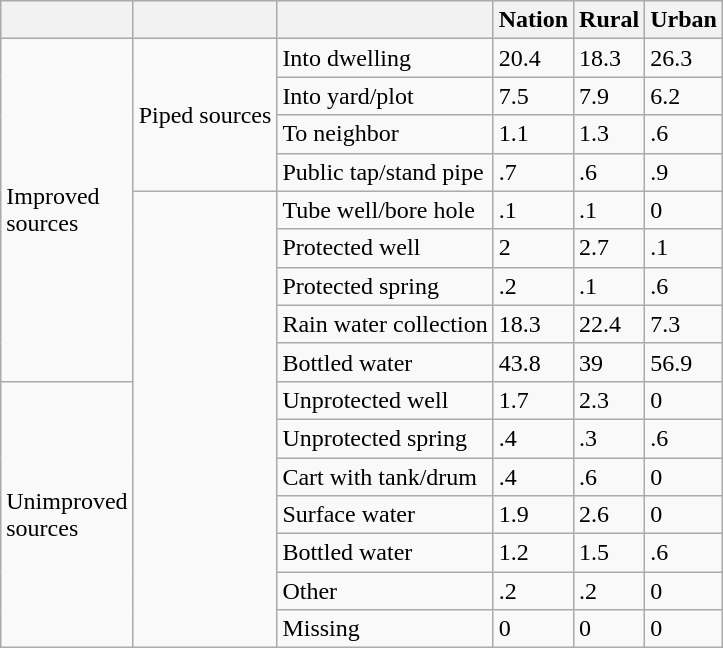<table class="wikitable">
<tr>
<th></th>
<th></th>
<th></th>
<th>Nation</th>
<th>Rural</th>
<th>Urban</th>
</tr>
<tr>
<td rowspan="9">Improved<br>sources</td>
<td rowspan="4">Piped sources</td>
<td>Into dwelling</td>
<td>20.4</td>
<td>18.3</td>
<td>26.3</td>
</tr>
<tr>
<td>Into yard/plot</td>
<td>7.5</td>
<td>7.9</td>
<td>6.2</td>
</tr>
<tr>
<td>To neighbor</td>
<td>1.1</td>
<td>1.3</td>
<td>.6</td>
</tr>
<tr>
<td>Public tap/stand pipe</td>
<td>.7</td>
<td>.6</td>
<td>.9</td>
</tr>
<tr>
<td rowspan="12"></td>
<td>Tube well/bore hole</td>
<td>.1</td>
<td>.1</td>
<td>0</td>
</tr>
<tr>
<td>Protected well</td>
<td>2</td>
<td>2.7</td>
<td>.1</td>
</tr>
<tr>
<td>Protected spring</td>
<td>.2</td>
<td>.1</td>
<td>.6</td>
</tr>
<tr>
<td>Rain water collection</td>
<td>18.3</td>
<td>22.4</td>
<td>7.3</td>
</tr>
<tr>
<td>Bottled water</td>
<td>43.8</td>
<td>39</td>
<td>56.9</td>
</tr>
<tr>
<td rowspan="7">Unimproved<br>sources</td>
<td>Unprotected well</td>
<td>1.7</td>
<td>2.3</td>
<td>0</td>
</tr>
<tr>
<td>Unprotected spring</td>
<td>.4</td>
<td>.3</td>
<td>.6</td>
</tr>
<tr>
<td>Cart with tank/drum</td>
<td>.4</td>
<td>.6</td>
<td>0</td>
</tr>
<tr>
<td>Surface water</td>
<td>1.9</td>
<td>2.6</td>
<td>0</td>
</tr>
<tr>
<td>Bottled water</td>
<td>1.2</td>
<td>1.5</td>
<td>.6</td>
</tr>
<tr>
<td>Other</td>
<td>.2</td>
<td>.2</td>
<td>0</td>
</tr>
<tr>
<td>Missing</td>
<td>0</td>
<td>0</td>
<td>0</td>
</tr>
</table>
